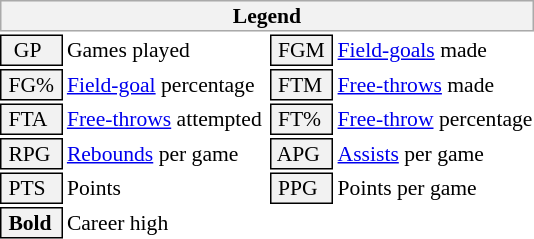<table class="toccolours" style="font-size: 90%; white-space: nowrap;">
<tr>
<th colspan="6" style="background:#f2f2f2; border:1px solid #aaa;">Legend</th>
</tr>
<tr>
<td style="background:#f2f2f2; border:1px solid black;">  GP</td>
<td>Games played</td>
<td style="background:#f2f2f2; border:1px solid black;"> FGM </td>
<td style="padding-right: 8px"><a href='#'>Field-goals</a> made</td>
</tr>
<tr>
<td style="background:#f2f2f2; border:1px solid black;"> FG% </td>
<td style="padding-right: 8px"><a href='#'>Field-goal</a> percentage</td>
<td style="background:#f2f2f2; border:1px solid black;"> FTM </td>
<td><a href='#'>Free-throws</a> made</td>
</tr>
<tr>
<td style="background:#f2f2f2; border:1px solid black;"> FTA </td>
<td><a href='#'>Free-throws</a> attempted</td>
<td style="background:#f2f2f2; border:1px solid black;"> FT% </td>
<td><a href='#'>Free-throw</a> percentage</td>
</tr>
<tr>
<td style="background:#f2f2f2; border:1px solid black;"> RPG </td>
<td><a href='#'>Rebounds</a> per game</td>
<td style="background:#f2f2f2; border:1px solid black;"> APG </td>
<td><a href='#'>Assists</a> per game</td>
</tr>
<tr>
<td style="background:#f2f2f2; border:1px solid black;"> PTS </td>
<td>Points</td>
<td style="background:#f2f2f2; border:1px solid black;"> PPG </td>
<td>Points per game</td>
</tr>
<tr>
<td style="background-color: #F2F2F2; border: 1px solid black"> <strong>Bold</strong> </td>
<td>Career high</td>
</tr>
<tr>
</tr>
</table>
